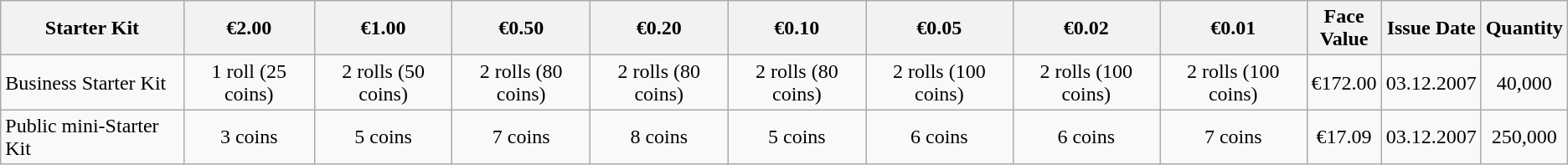<table class="wikitable">
<tr>
<th>Starter Kit</th>
<th>€2.00</th>
<th>€1.00</th>
<th>€0.50</th>
<th>€0.20</th>
<th>€0.10</th>
<th>€0.05</th>
<th>€0.02</th>
<th>€0.01</th>
<th>Face Value</th>
<th>Issue Date</th>
<th>Quantity</th>
</tr>
<tr>
<td align=left>Business Starter Kit</td>
<td align=center>1 roll (25 coins)</td>
<td align=center>2 rolls (50 coins)</td>
<td align=center>2 rolls (80 coins)</td>
<td align=center>2 rolls (80 coins)</td>
<td align=center>2 rolls (80 coins)</td>
<td align=center>2 rolls (100 coins)</td>
<td align=center>2 rolls (100 coins)</td>
<td align=center>2 rolls (100 coins)</td>
<td style="text-align:center; width:50px;">€172.00</td>
<td style="text-align:center; width:50px;">03.12.2007</td>
<td style="text-align:center; width:50px;">40,000</td>
</tr>
<tr>
<td align=left>Public mini-Starter Kit</td>
<td align=center>3 coins</td>
<td align=center>5 coins</td>
<td align=center>7 coins</td>
<td align=center>8 coins</td>
<td align=center>5 coins</td>
<td align=center>6 coins</td>
<td align=center>6 coins</td>
<td align=center>7 coins</td>
<td style="text-align:center; width:50px;">€17.09</td>
<td style="text-align:center; width:50px;">03.12.2007</td>
<td style="text-align:center; width:50px;">250,000</td>
</tr>
</table>
